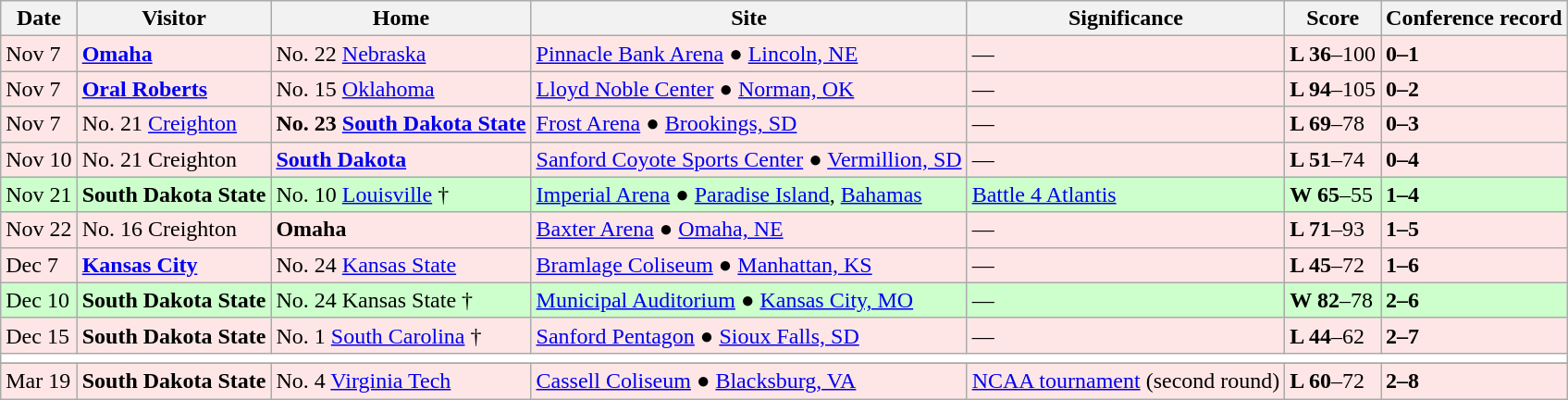<table class="wikitable">
<tr>
<th>Date</th>
<th>Visitor</th>
<th>Home</th>
<th>Site</th>
<th>Significance</th>
<th>Score</th>
<th>Conference record</th>
</tr>
<tr style="background: #ffe6e6;">
<td>Nov 7</td>
<td><strong><a href='#'>Omaha</a></strong></td>
<td>No. 22 <a href='#'>Nebraska</a></td>
<td><a href='#'>Pinnacle Bank Arena</a> ● <a href='#'>Lincoln, NE</a></td>
<td>―</td>
<td><strong>L 36</strong>–100</td>
<td><strong>0–1</strong></td>
</tr>
<tr style="background: #ffe6e6;">
<td>Nov 7</td>
<td><strong><a href='#'>Oral Roberts</a></strong></td>
<td>No. 15 <a href='#'>Oklahoma</a></td>
<td><a href='#'>Lloyd Noble Center</a> ● <a href='#'>Norman, OK</a></td>
<td>―</td>
<td><strong>L 94</strong>–105</td>
<td><strong>0–2</strong></td>
</tr>
<tr style="background: #ffe6e6;">
<td>Nov 7</td>
<td>No. 21 <a href='#'>Creighton</a></td>
<td><strong>No. 23 <a href='#'>South Dakota State</a></strong></td>
<td><a href='#'>Frost Arena</a> ● <a href='#'>Brookings, SD</a></td>
<td>―</td>
<td><strong>L 69</strong>–78</td>
<td><strong>0–3</strong></td>
</tr>
<tr style="background: #ffe6e6;">
<td>Nov 10</td>
<td>No. 21 Creighton</td>
<td><strong><a href='#'>South Dakota</a></strong></td>
<td><a href='#'>Sanford Coyote Sports Center</a> ● <a href='#'>Vermillion, SD</a></td>
<td>―</td>
<td><strong>L 51</strong>–74</td>
<td><strong>0–4</strong></td>
</tr>
<tr style="background:#ccffcc;">
<td>Nov 21</td>
<td><strong>South Dakota State</strong></td>
<td>No. 10 <a href='#'>Louisville</a> †</td>
<td><a href='#'>Imperial Arena</a> ● <a href='#'>Paradise Island</a>, <a href='#'>Bahamas</a></td>
<td><a href='#'>Battle 4 Atlantis</a></td>
<td><strong>W 65</strong>–55</td>
<td><strong>1–4</strong></td>
</tr>
<tr style="background: #ffe6e6;">
<td>Nov 22</td>
<td>No. 16 Creighton</td>
<td><strong>Omaha</strong></td>
<td><a href='#'>Baxter Arena</a> ● <a href='#'>Omaha, NE</a></td>
<td>―</td>
<td><strong>L 71</strong>–93</td>
<td><strong>1–5</strong></td>
</tr>
<tr style="background: #ffe6e6;">
<td>Dec 7</td>
<td><strong><a href='#'>Kansas City</a></strong></td>
<td>No. 24 <a href='#'>Kansas State</a></td>
<td><a href='#'>Bramlage Coliseum</a> ● <a href='#'>Manhattan, KS</a></td>
<td>―</td>
<td><strong>L 45</strong>–72</td>
<td><strong>1–6</strong></td>
</tr>
<tr style="background:#ccffcc;">
<td>Dec 10</td>
<td><strong>South Dakota State</strong></td>
<td>No. 24 Kansas State †</td>
<td><a href='#'>Municipal Auditorium</a> ● <a href='#'>Kansas City, MO</a></td>
<td>―</td>
<td><strong>W 82</strong>–78</td>
<td><strong>2–6</strong></td>
</tr>
<tr style="background: #ffe6e6;">
<td>Dec 15</td>
<td><strong>South Dakota State</strong></td>
<td>No. 1 <a href='#'>South Carolina</a> †</td>
<td><a href='#'>Sanford Pentagon</a> ● <a href='#'>Sioux Falls, SD</a></td>
<td>―</td>
<td><strong>L 44</strong>–62</td>
<td><strong>2–7</strong></td>
</tr>
<tr>
<td colspan=7 style="text-align: center;" bgcolor=white></td>
</tr>
<tr>
</tr>
<tr style="background: #ffe6e6;">
<td>Mar 19</td>
<td><strong>South Dakota State</strong></td>
<td>No. 4 <a href='#'>Virginia Tech</a></td>
<td><a href='#'>Cassell Coliseum</a> ● <a href='#'>Blacksburg, VA</a></td>
<td><a href='#'>NCAA tournament</a> (second round)</td>
<td><strong>L 60</strong>–72</td>
<td><strong>2–8</strong></td>
</tr>
</table>
